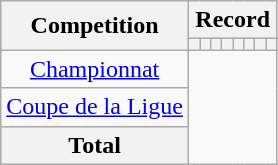<table class="wikitable" style="text-align: center">
<tr>
<th rowspan=2>Competition</th>
<th colspan=8>Record</th>
</tr>
<tr>
<th></th>
<th></th>
<th></th>
<th></th>
<th></th>
<th></th>
<th></th>
<th></th>
</tr>
<tr>
<td><a href='#'>Championnat</a><br></td>
</tr>
<tr>
<td><a href='#'>Coupe de la Ligue</a><br></td>
</tr>
<tr>
<th>Total<br></th>
</tr>
</table>
